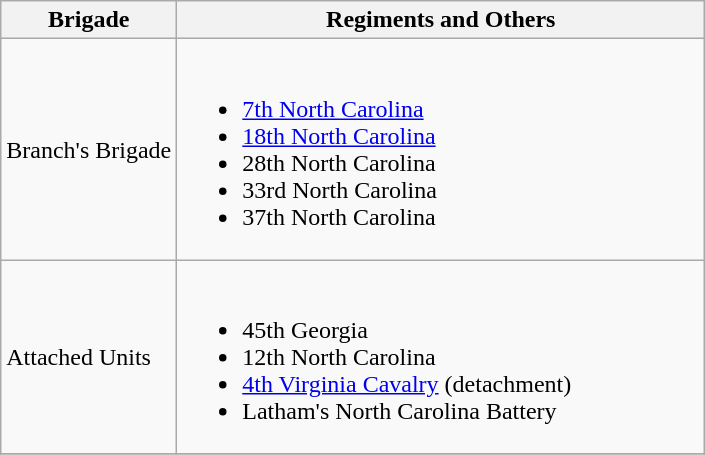<table class="wikitable">
<tr>
<th width=25%>Brigade</th>
<th>Regiments and Others</th>
</tr>
<tr>
<td>Branch's Brigade</td>
<td><br><ul><li><a href='#'>7th North Carolina</a></li><li><a href='#'>18th North Carolina</a></li><li>28th North Carolina</li><li>33rd North Carolina</li><li>37th North Carolina</li></ul></td>
</tr>
<tr>
<td>Attached Units</td>
<td><br><ul><li>45th Georgia</li><li>12th North Carolina</li><li><a href='#'>4th Virginia Cavalry</a> (detachment)</li><li>Latham's North Carolina Battery</li></ul></td>
</tr>
<tr>
</tr>
</table>
